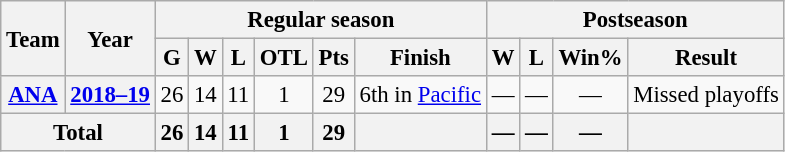<table class="wikitable" style="font-size:95%; text-align:center;">
<tr>
<th rowspan="2">Team</th>
<th rowspan="2">Year</th>
<th colspan="6">Regular season</th>
<th colspan="5">Postseason</th>
</tr>
<tr>
<th>G</th>
<th>W</th>
<th>L</th>
<th>OTL</th>
<th>Pts</th>
<th>Finish</th>
<th>W</th>
<th>L</th>
<th>Win%</th>
<th>Result</th>
</tr>
<tr>
<th><a href='#'>ANA</a></th>
<th><a href='#'>2018–19</a></th>
<td>26</td>
<td>14</td>
<td>11</td>
<td>1</td>
<td>29</td>
<td>6th in <a href='#'>Pacific</a></td>
<td>—</td>
<td>—</td>
<td>—</td>
<td>Missed playoffs</td>
</tr>
<tr>
<th colspan="2">Total</th>
<th>26</th>
<th>14</th>
<th>11</th>
<th>1</th>
<th>29</th>
<th> </th>
<th>—</th>
<th>—</th>
<th>—</th>
<th> </th>
</tr>
</table>
